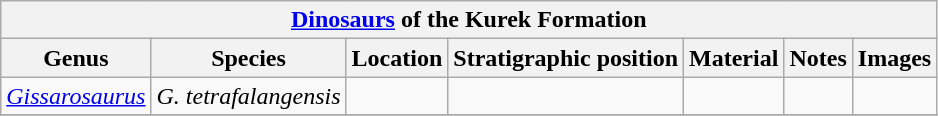<table class="wikitable" align="center">
<tr>
<th colspan="7" align="center"><a href='#'>Dinosaurs</a> of the Kurek Formation</th>
</tr>
<tr>
<th>Genus</th>
<th>Species</th>
<th>Location</th>
<th>Stratigraphic position</th>
<th>Material</th>
<th>Notes</th>
<th>Images</th>
</tr>
<tr>
<td><em><a href='#'>Gissarosaurus</a></em></td>
<td><em>G. tetrafalangensis</em></td>
<td></td>
<td></td>
<td></td>
<td></td>
<td></td>
</tr>
<tr>
</tr>
</table>
